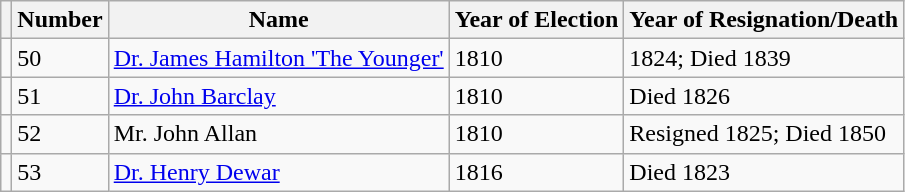<table class="wikitable">
<tr>
<th></th>
<th>Number</th>
<th>Name</th>
<th>Year of Election</th>
<th>Year of Resignation/Death</th>
</tr>
<tr>
<td></td>
<td>50</td>
<td><a href='#'>Dr. James Hamilton 'The Younger'</a></td>
<td>1810</td>
<td>1824; Died 1839</td>
</tr>
<tr>
<td></td>
<td>51</td>
<td><a href='#'>Dr. John Barclay</a></td>
<td>1810</td>
<td>Died 1826</td>
</tr>
<tr>
<td></td>
<td>52</td>
<td>Mr. John Allan</td>
<td>1810</td>
<td>Resigned 1825; Died 1850</td>
</tr>
<tr>
<td></td>
<td>53</td>
<td><a href='#'>Dr. Henry Dewar</a></td>
<td>1816</td>
<td>Died 1823</td>
</tr>
</table>
